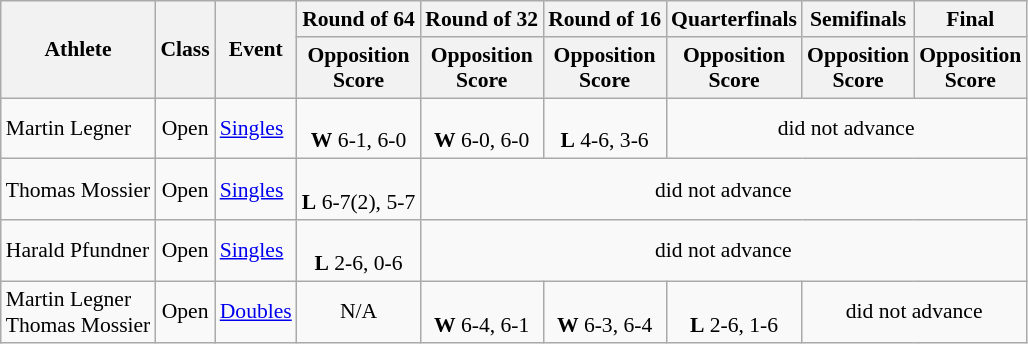<table class=wikitable style="font-size:90%">
<tr>
<th rowspan="2">Athlete</th>
<th rowspan="2">Class</th>
<th rowspan="2">Event</th>
<th>Round of 64</th>
<th>Round of 32</th>
<th>Round of 16</th>
<th>Quarterfinals</th>
<th>Semifinals</th>
<th>Final</th>
</tr>
<tr>
<th>Opposition<br>Score</th>
<th>Opposition<br>Score</th>
<th>Opposition<br>Score</th>
<th>Opposition<br>Score</th>
<th>Opposition<br>Score</th>
<th>Opposition<br>Score</th>
</tr>
<tr>
<td>Martin Legner</td>
<td align="center">Open</td>
<td><a href='#'>Singles</a></td>
<td align="center"><br><strong>W</strong> 6-1, 6-0</td>
<td align="center"><br><strong>W</strong> 6-0, 6-0</td>
<td align="center"><br><strong>L</strong> 4-6, 3-6</td>
<td align="center" colspan="3">did not advance</td>
</tr>
<tr>
<td>Thomas Mossier</td>
<td align="center">Open</td>
<td><a href='#'>Singles</a></td>
<td align="center"><br><strong>L</strong> 6-7(2), 5-7</td>
<td align="center" colspan="5">did not advance</td>
</tr>
<tr>
<td>Harald Pfundner</td>
<td align="center">Open</td>
<td><a href='#'>Singles</a></td>
<td align="center"><br><strong>L</strong> 2-6, 0-6</td>
<td align="center" colspan="5">did not advance</td>
</tr>
<tr>
<td>Martin Legner<br>Thomas Mossier</td>
<td align="center">Open</td>
<td><a href='#'>Doubles</a></td>
<td align="center">N/A</td>
<td align="center"><br><strong>W</strong> 6-4, 6-1</td>
<td align="center"><br><strong>W</strong> 6-3, 6-4</td>
<td align="center"><br><strong>L</strong> 2-6, 1-6</td>
<td align="center" colspan="2">did not advance</td>
</tr>
</table>
